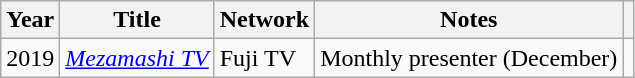<table class="wikitable plainrowheader">
<tr>
<th scope="col">Year</th>
<th scope="col">Title</th>
<th scope="col">Network</th>
<th scope="col">Notes</th>
<th scope="col"></th>
</tr>
<tr>
<td>2019</td>
<td><em><a href='#'>Mezamashi TV</a></em></td>
<td>Fuji TV</td>
<td>Monthly presenter (December)</td>
<td></td>
</tr>
</table>
